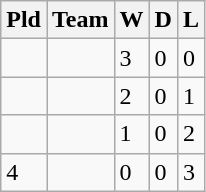<table class="wikitable">
<tr>
<th>Pld</th>
<th>Team</th>
<th>W</th>
<th>D</th>
<th>L</th>
</tr>
<tr>
<td></td>
<td></td>
<td>3</td>
<td>0</td>
<td>0</td>
</tr>
<tr>
<td></td>
<td></td>
<td>2</td>
<td>0</td>
<td>1</td>
</tr>
<tr>
<td></td>
<td></td>
<td>1</td>
<td>0</td>
<td>2</td>
</tr>
<tr>
<td>4</td>
<td></td>
<td>0</td>
<td>0</td>
<td>3</td>
</tr>
</table>
